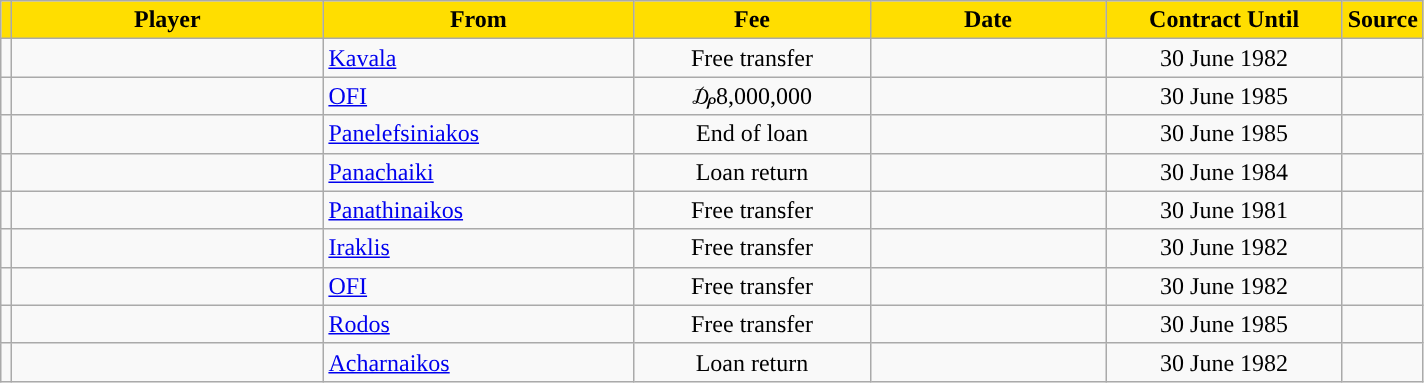<table class="wikitable sortable">
<tr>
<th style="background:#FFDE00"></th>
<th width=200 style="background:#FFDE00">Player</th>
<th width=200 style="background:#FFDE00">From</th>
<th width=150 style="background:#FFDE00">Fee</th>
<th width=150 style="background:#FFDE00">Date</th>
<th width=150 style="background:#FFDE00">Contract Until</th>
<th style="background:#FFDE00">Source</th>
</tr>
<tr>
<td align=center></td>
<td></td>
<td> <a href='#'>Kavala</a></td>
<td align=center>Free transfer</td>
<td align=center></td>
<td align=center>30 June 1982</td>
<td align=center></td>
</tr>
<tr>
<td align=center></td>
<td></td>
<td> <a href='#'>OFI</a></td>
<td align=center>₯8,000,000</td>
<td align=center></td>
<td align=center>30 June 1985</td>
<td align=center></td>
</tr>
<tr>
<td align=center></td>
<td></td>
<td> <a href='#'>Panelefsiniakos</a></td>
<td align=center>End of loan</td>
<td align=center></td>
<td align=center>30 June 1985</td>
<td align=center></td>
</tr>
<tr>
<td align=center></td>
<td></td>
<td> <a href='#'>Panachaiki</a></td>
<td align=center>Loan return</td>
<td align=center></td>
<td align=center>30 June 1984</td>
<td align=center></td>
</tr>
<tr>
<td align=center></td>
<td></td>
<td> <a href='#'>Panathinaikos</a></td>
<td align=center>Free transfer</td>
<td align=center></td>
<td align=center>30 June 1981</td>
<td align=center></td>
</tr>
<tr>
<td align=center></td>
<td></td>
<td> <a href='#'>Iraklis</a></td>
<td align=center>Free transfer</td>
<td align=center></td>
<td align=center>30 June 1982</td>
<td align=center></td>
</tr>
<tr>
<td align=center></td>
<td></td>
<td> <a href='#'>OFI</a></td>
<td align=center>Free transfer</td>
<td align=center></td>
<td align=center>30 June 1982</td>
<td align=center></td>
</tr>
<tr>
<td align=center></td>
<td></td>
<td> <a href='#'>Rodos</a></td>
<td align=center>Free transfer</td>
<td align=center></td>
<td align=center>30 June 1985</td>
<td align=center></td>
</tr>
<tr>
<td align=center></td>
<td></td>
<td> <a href='#'>Acharnaikos</a></td>
<td align=center>Loan return</td>
<td align=center></td>
<td align=center>30 June 1982</td>
<td align=center></td>
</tr>
</table>
